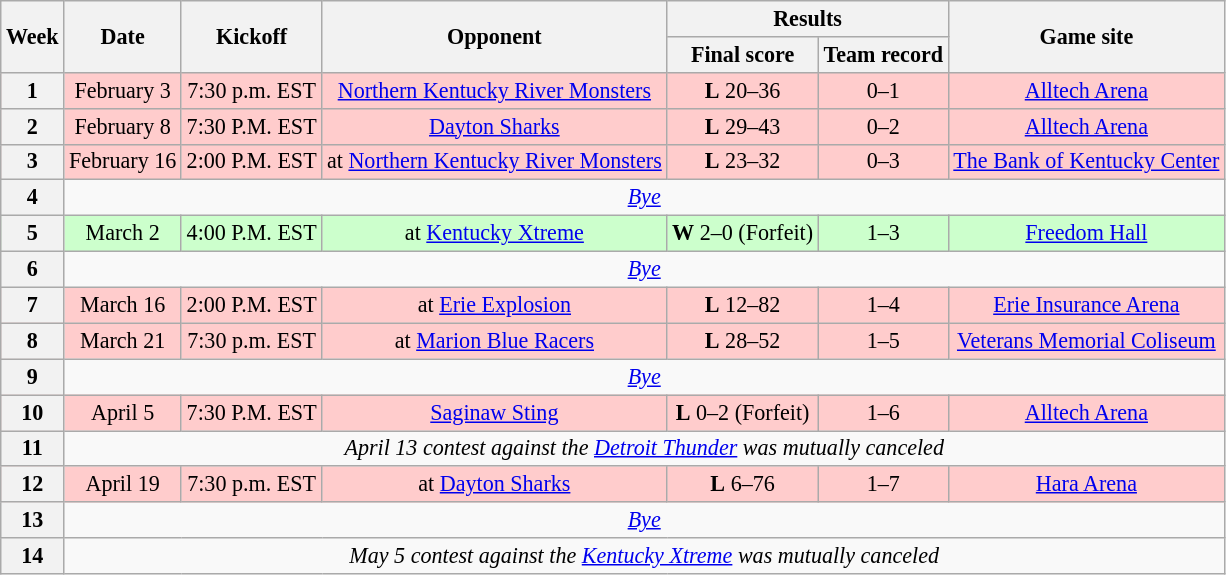<table class="wikitable" style="font-size: 92%;" "align=center">
<tr>
<th rowspan="2">Week</th>
<th rowspan="2">Date</th>
<th rowspan="2">Kickoff</th>
<th rowspan="2">Opponent</th>
<th colspan="2">Results</th>
<th rowspan="2">Game site</th>
</tr>
<tr>
<th>Final score</th>
<th>Team record</th>
</tr>
<tr style="background:#fcc">
<th>1</th>
<td style="text-align:center;">February 3</td>
<td style="text-align:center;">7:30 p.m. EST</td>
<td style="text-align:center;"><a href='#'>Northern Kentucky River Monsters</a></td>
<td style="text-align:center;"><strong>L</strong> 20–36</td>
<td style="text-align:center;">0–1</td>
<td style="text-align:center;"><a href='#'>Alltech Arena</a></td>
</tr>
<tr style="background:#fcc">
<th>2</th>
<td style="text-align:center;">February 8</td>
<td style="text-align:center;">7:30 P.M. EST</td>
<td style="text-align:center;"><a href='#'>Dayton Sharks</a></td>
<td style="text-align:center;"><strong>L</strong> 29–43</td>
<td style="text-align:center;">0–2</td>
<td style="text-align:center;"><a href='#'>Alltech Arena</a></td>
</tr>
<tr style="background:#fcc">
<th>3</th>
<td style="text-align:center;">February 16</td>
<td style="text-align:center;">2:00 P.M. EST</td>
<td style="text-align:center;">at <a href='#'>Northern Kentucky River Monsters</a></td>
<td style="text-align:center;"><strong>L</strong> 23–32</td>
<td style="text-align:center;">0–3</td>
<td style="text-align:center;"><a href='#'>The Bank of Kentucky Center</a></td>
</tr>
<tr style=>
<th>4</th>
<td colspan="8" style="text-align:center;"><em><a href='#'>Bye</a></em></td>
</tr>
<tr style="background:#cfc">
<th>5</th>
<td style="text-align:center;">March 2</td>
<td style="text-align:center;">4:00 P.M. EST</td>
<td style="text-align:center;">at <a href='#'>Kentucky Xtreme</a></td>
<td style="text-align:center;"><strong>W</strong> 2–0 (Forfeit)</td>
<td style="text-align:center;">1–3</td>
<td style="text-align:center;"><a href='#'>Freedom Hall</a></td>
</tr>
<tr style=>
<th>6</th>
<td colspan="8" style="text-align:center;"><em><a href='#'>Bye</a></em></td>
</tr>
<tr style="background:#fcc">
<th>7</th>
<td style="text-align:center;">March 16</td>
<td style="text-align:center;">2:00 P.M. EST</td>
<td style="text-align:center;">at <a href='#'>Erie Explosion</a></td>
<td style="text-align:center;"><strong>L</strong> 12–82</td>
<td style="text-align:center;">1–4</td>
<td style="text-align:center;"><a href='#'>Erie Insurance Arena</a></td>
</tr>
<tr style="background:#fcc">
<th>8</th>
<td style="text-align:center;">March 21</td>
<td style="text-align:center;">7:30 p.m. EST</td>
<td style="text-align:center;">at <a href='#'>Marion Blue Racers</a></td>
<td style="text-align:center;"><strong>L</strong> 28–52</td>
<td style="text-align:center;">1–5</td>
<td style="text-align:center;"><a href='#'>Veterans Memorial Coliseum</a></td>
</tr>
<tr style=>
<th>9</th>
<td colspan="8" style="text-align:center;"><em><a href='#'>Bye</a></em></td>
</tr>
<tr style="background:#fcc">
<th>10</th>
<td style="text-align:center;">April 5</td>
<td style="text-align:center;">7:30 P.M. EST</td>
<td style="text-align:center;"><a href='#'>Saginaw Sting</a></td>
<td style="text-align:center;"><strong>L</strong> 0–2 (Forfeit)</td>
<td style="text-align:center;">1–6</td>
<td style="text-align:center;"><a href='#'>Alltech Arena</a></td>
</tr>
<tr style=>
<th>11</th>
<td colspan="8" style="text-align:center;"><em>April 13 contest against the <a href='#'>Detroit Thunder</a> was mutually canceled</em></td>
</tr>
<tr style="background:#fcc">
<th>12</th>
<td style="text-align:center;">April 19</td>
<td style="text-align:center;">7:30 p.m. EST</td>
<td style="text-align:center;">at <a href='#'>Dayton Sharks</a></td>
<td style="text-align:center;"><strong>L</strong> 6–76</td>
<td style="text-align:center;">1–7</td>
<td style="text-align:center;"><a href='#'>Hara Arena</a></td>
</tr>
<tr style=>
<th>13</th>
<td colspan="8" style="text-align:center;"><em><a href='#'>Bye</a></em></td>
</tr>
<tr style=>
<th>14</th>
<td colspan="8" style="text-align:center;"><em>May 5 contest against the <a href='#'>Kentucky Xtreme</a> was mutually canceled</em></td>
</tr>
</table>
